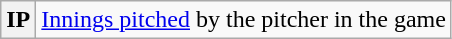<table class="wikitable">
<tr>
<th scope="row">IP</th>
<td><a href='#'>Innings pitched</a> by the pitcher in the game</td>
</tr>
</table>
